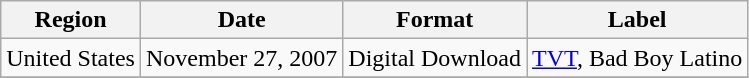<table class=wikitable>
<tr>
<th>Region</th>
<th>Date</th>
<th>Format</th>
<th>Label</th>
</tr>
<tr>
<td>United States</td>
<td>November 27, 2007</td>
<td>Digital Download</td>
<td><a href='#'>TVT</a>, Bad Boy Latino</td>
</tr>
<tr>
</tr>
</table>
